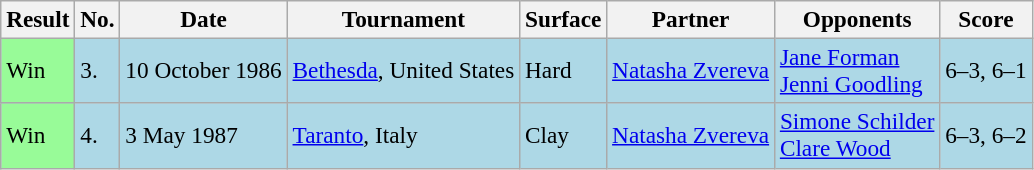<table class="sortable wikitable" style="font-size:97%;">
<tr>
<th>Result</th>
<th>No.</th>
<th>Date</th>
<th>Tournament</th>
<th>Surface</th>
<th>Partner</th>
<th>Opponents</th>
<th>Score</th>
</tr>
<tr bgcolor=lightblue>
<td style="background:#98fb98;">Win</td>
<td>3.</td>
<td>10 October 1986</td>
<td><a href='#'>Bethesda</a>, United States</td>
<td>Hard</td>
<td> <a href='#'>Natasha Zvereva</a></td>
<td> <a href='#'>Jane Forman</a> <br>  <a href='#'>Jenni Goodling</a></td>
<td>6–3, 6–1</td>
</tr>
<tr bgcolor=lightblue>
<td style="background:#98fb98;">Win</td>
<td>4.</td>
<td>3 May 1987</td>
<td><a href='#'>Taranto</a>, Italy</td>
<td>Clay</td>
<td> <a href='#'>Natasha Zvereva</a></td>
<td> <a href='#'>Simone Schilder</a> <br>  <a href='#'>Clare Wood</a></td>
<td>6–3, 6–2</td>
</tr>
</table>
